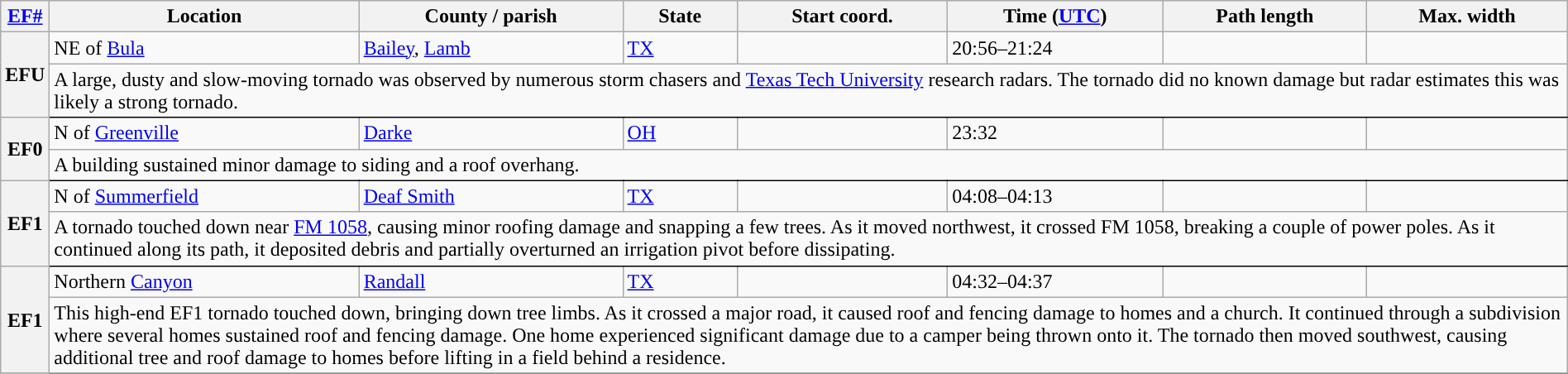<table class="wikitable sortable" style="width:100%;">
<tr>
<th scope="col" width="2%" align="center"><a href='#'>EF#</a></th>
<th scope="col" align="center" class="unsortable">Location</th>
<th scope="col" align="center" class="unsortable">County / parish</th>
<th scope="col" align="center">State</th>
<th scope="col" align="center">Start coord.</th>
<th scope="col" align="center">Time (<a href='#'>UTC</a>)</th>
<th scope="col" align="center">Path length</th>
<th scope="col" align="center">Max. width</th>
</tr>
<tr>
<th scope="row" rowspan="2" style="background-color:#">EFU</th>
<td>NE of <a href='#'>Bula</a></td>
<td><a href='#'>Bailey</a>, <a href='#'>Lamb</a></td>
<td><a href='#'>TX</a></td>
<td></td>
<td>20:56–21:24</td>
<td></td>
<td></td>
</tr>
<tr class="expand-child">
<td colspan="8" style=" border-bottom: 1px solid black;">A large, dusty and slow-moving tornado was observed by numerous storm chasers and <a href='#'>Texas Tech University</a> research radars. The tornado did no known damage but radar estimates this was likely a strong tornado.</td>
</tr>
<tr>
<th scope="row" rowspan="2" style="background-color:#">EF0</th>
<td>N of <a href='#'>Greenville</a></td>
<td><a href='#'>Darke</a></td>
<td><a href='#'>OH</a></td>
<td></td>
<td>23:32</td>
<td></td>
<td></td>
</tr>
<tr class="expand-child">
<td colspan="8" style=" border-bottom: 1px solid black;">A building sustained minor damage to siding and a roof overhang.</td>
</tr>
<tr>
<th scope="row" rowspan="2" style="background-color:#">EF1</th>
<td>N of <a href='#'>Summerfield</a></td>
<td><a href='#'>Deaf Smith</a></td>
<td><a href='#'>TX</a></td>
<td></td>
<td>04:08–04:13</td>
<td></td>
<td></td>
</tr>
<tr class="expand-child">
<td colspan="8" style=" border-bottom: 1px solid black;">A tornado touched down near <a href='#'>FM 1058</a>, causing minor roofing damage and snapping a few trees. As it moved northwest, it crossed FM 1058, breaking a couple of power poles. As it continued along its path, it deposited debris and partially overturned an irrigation pivot before dissipating.</td>
</tr>
<tr>
<th scope="row" rowspan="2" style="background-color:#">EF1</th>
<td>Northern <a href='#'>Canyon</a></td>
<td><a href='#'>Randall</a></td>
<td><a href='#'>TX</a></td>
<td></td>
<td>04:32–04:37</td>
<td></td>
<td></td>
</tr>
<tr class="expand-child">
<td colspan="8" style=" border-bottom: 1px solid black;">This high-end EF1 tornado touched down, bringing down tree limbs. As it crossed a major road, it caused roof and fencing damage to homes and a church. It continued through a subdivision where several homes sustained roof and fencing damage. One home experienced significant damage due to a camper being thrown onto it. The tornado then moved southwest, causing additional tree and roof damage to homes before lifting in a field behind a residence.</td>
</tr>
<tr>
</tr>
</table>
